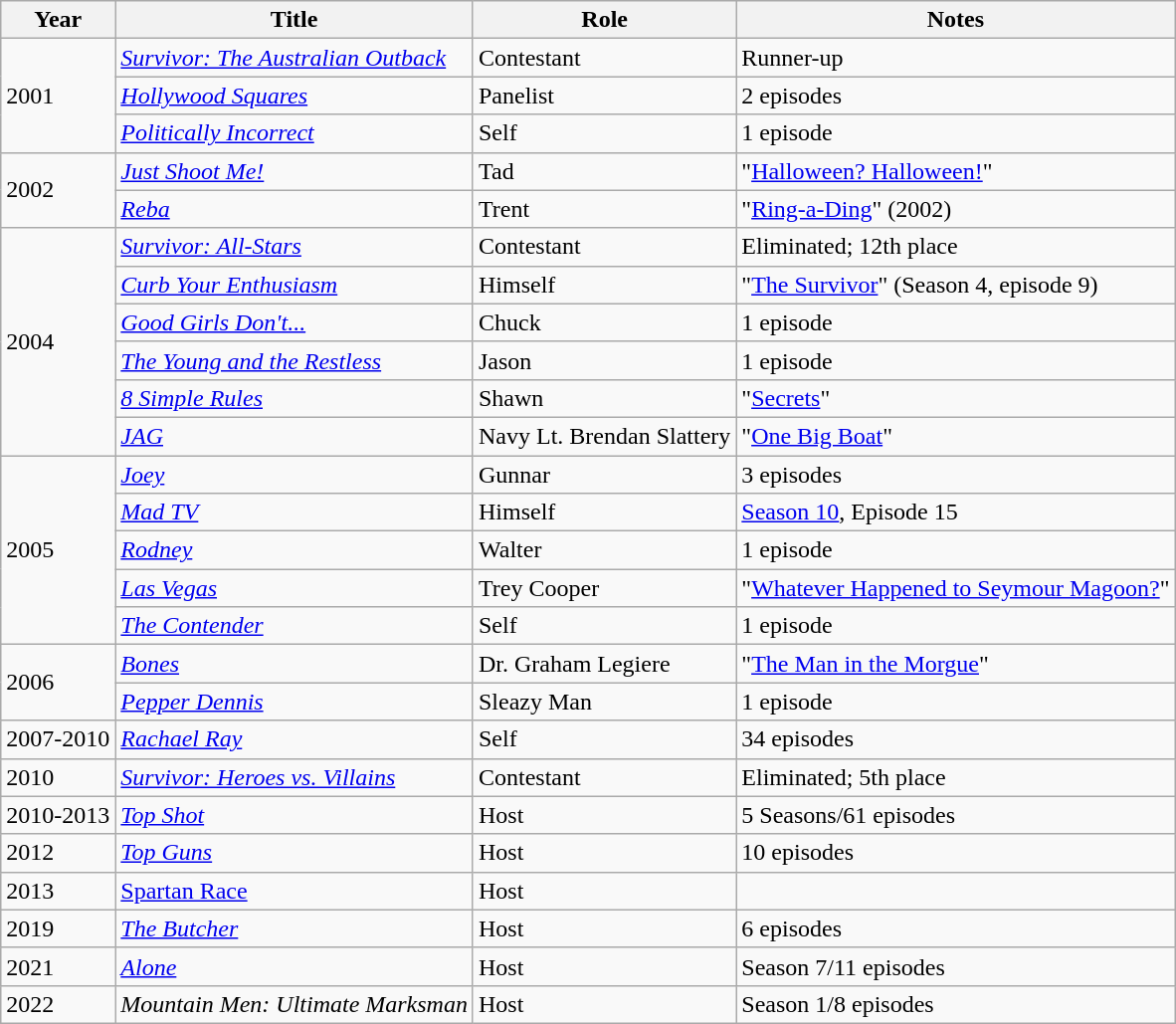<table class="wikitable sortable">
<tr>
<th>Year</th>
<th>Title</th>
<th>Role</th>
<th class="unsortable">Notes</th>
</tr>
<tr>
<td rowspan="3">2001</td>
<td><em><a href='#'>Survivor: The Australian Outback</a></em></td>
<td>Contestant</td>
<td>Runner-up</td>
</tr>
<tr>
<td><em><a href='#'>Hollywood Squares</a></em></td>
<td>Panelist</td>
<td>2 episodes</td>
</tr>
<tr>
<td><em><a href='#'>Politically Incorrect</a></em></td>
<td>Self</td>
<td>1 episode</td>
</tr>
<tr>
<td rowspan="2">2002</td>
<td><em><a href='#'>Just Shoot Me!</a></em></td>
<td>Tad</td>
<td>"<a href='#'>Halloween? Halloween!</a>"</td>
</tr>
<tr>
<td><em><a href='#'>Reba</a></em></td>
<td>Trent</td>
<td>"<a href='#'>Ring-a-Ding</a>" (2002)</td>
</tr>
<tr>
<td rowspan="6">2004</td>
<td><em><a href='#'>Survivor: All-Stars</a></em></td>
<td>Contestant</td>
<td>Eliminated; 12th place</td>
</tr>
<tr>
<td><em><a href='#'>Curb Your Enthusiasm</a></em></td>
<td>Himself</td>
<td>"<a href='#'>The Survivor</a>" (Season 4, episode 9)</td>
</tr>
<tr>
<td><em><a href='#'>Good Girls Don't...</a></em></td>
<td>Chuck</td>
<td>1 episode</td>
</tr>
<tr>
<td><em><a href='#'>The Young and the Restless</a></em></td>
<td>Jason</td>
<td>1 episode</td>
</tr>
<tr>
<td><em><a href='#'>8 Simple Rules</a></em></td>
<td>Shawn</td>
<td>"<a href='#'>Secrets</a>"</td>
</tr>
<tr>
<td><em><a href='#'>JAG</a></em></td>
<td>Navy Lt. Brendan Slattery</td>
<td>"<a href='#'>One Big Boat</a>"</td>
</tr>
<tr>
<td rowspan="5">2005</td>
<td><em><a href='#'>Joey</a></em></td>
<td>Gunnar</td>
<td>3 episodes</td>
</tr>
<tr>
<td><em><a href='#'>Mad TV</a></em></td>
<td>Himself</td>
<td><a href='#'>Season 10</a>, Episode 15</td>
</tr>
<tr>
<td><em><a href='#'>Rodney</a></em></td>
<td>Walter</td>
<td>1 episode</td>
</tr>
<tr>
<td><em><a href='#'>Las Vegas</a></em></td>
<td>Trey Cooper</td>
<td>"<a href='#'>Whatever Happened to Seymour Magoon?</a>"</td>
</tr>
<tr>
<td><em><a href='#'>The Contender</a></em></td>
<td>Self</td>
<td>1 episode</td>
</tr>
<tr>
<td rowspan="2">2006</td>
<td><em><a href='#'>Bones</a></em></td>
<td>Dr. Graham Legiere</td>
<td>"<a href='#'>The Man in the Morgue</a>"</td>
</tr>
<tr>
<td><em><a href='#'>Pepper Dennis</a></em></td>
<td>Sleazy Man</td>
<td>1 episode</td>
</tr>
<tr>
<td>2007-2010</td>
<td><em><a href='#'>Rachael Ray</a></em></td>
<td>Self</td>
<td>34 episodes</td>
</tr>
<tr>
<td>2010</td>
<td><em><a href='#'>Survivor: Heroes vs. Villains</a></em></td>
<td>Contestant</td>
<td>Eliminated; 5th place</td>
</tr>
<tr>
<td>2010-2013</td>
<td><em><a href='#'>Top Shot</a></em></td>
<td>Host</td>
<td>5 Seasons/61 episodes</td>
</tr>
<tr>
<td>2012</td>
<td><em><a href='#'>Top Guns</a></em></td>
<td>Host</td>
<td>10 episodes</td>
</tr>
<tr>
<td>2013</td>
<td><a href='#'>Spartan Race</a></td>
<td>Host</td>
<td></td>
</tr>
<tr>
<td>2019</td>
<td><em><a href='#'>The Butcher</a></em></td>
<td>Host</td>
<td>6 episodes</td>
</tr>
<tr>
<td>2021</td>
<td><em><a href='#'>Alone</a></em></td>
<td>Host</td>
<td>Season 7/11 episodes</td>
</tr>
<tr>
<td>2022</td>
<td><em>Mountain Men: Ultimate Marksman</em></td>
<td>Host</td>
<td>Season 1/8 episodes</td>
</tr>
</table>
